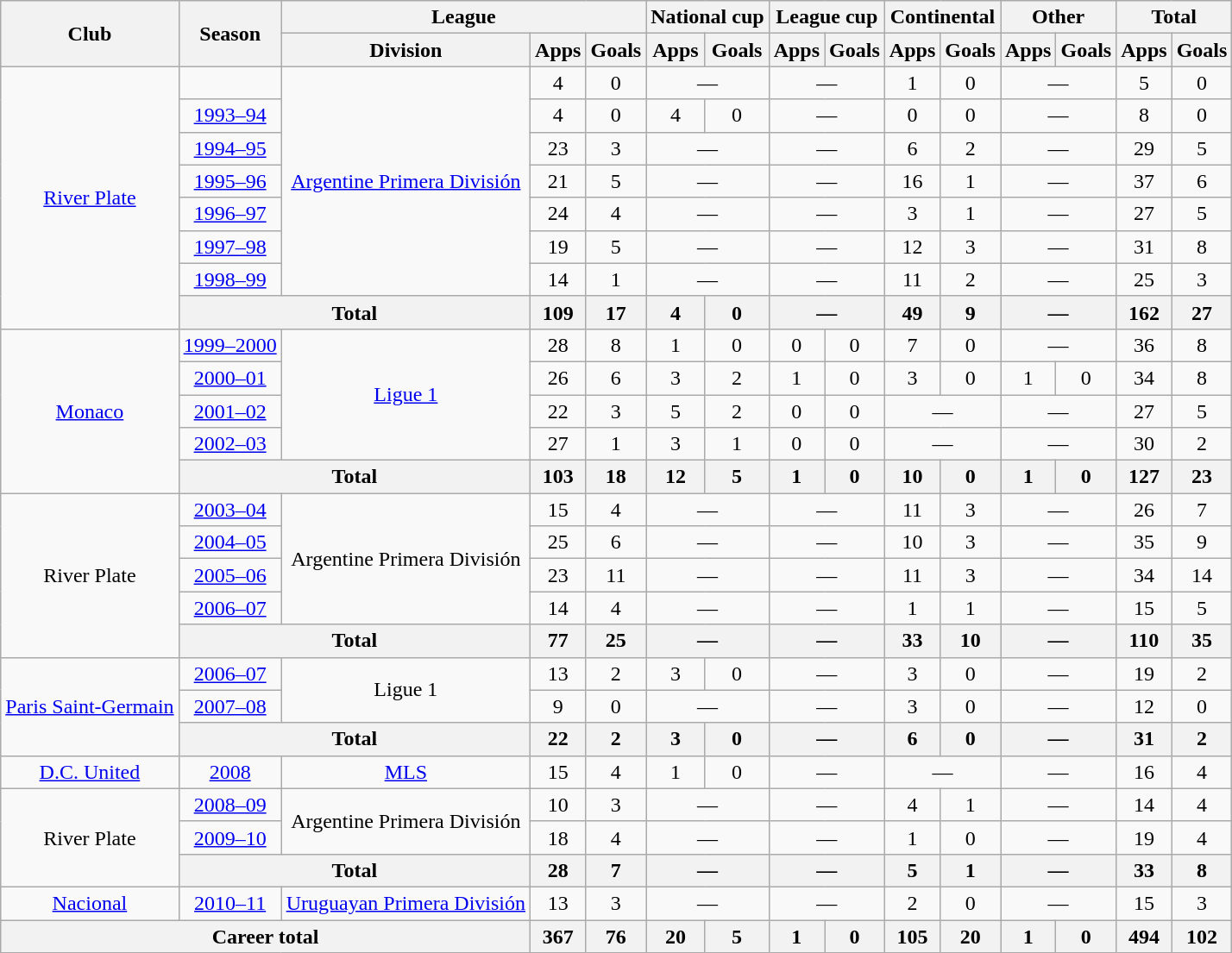<table class="wikitable" style="text-align:center">
<tr>
<th rowspan="2">Club</th>
<th rowspan="2">Season</th>
<th colspan="3">League</th>
<th colspan="2">National cup</th>
<th colspan="2">League cup</th>
<th colspan="2">Continental</th>
<th colspan="2">Other</th>
<th colspan="2">Total</th>
</tr>
<tr>
<th>Division</th>
<th>Apps</th>
<th>Goals</th>
<th>Apps</th>
<th>Goals</th>
<th>Apps</th>
<th>Goals</th>
<th>Apps</th>
<th>Goals</th>
<th>Apps</th>
<th>Goals</th>
<th>Apps</th>
<th>Goals</th>
</tr>
<tr>
<td rowspan="8"><a href='#'>River Plate</a></td>
<td></td>
<td rowspan="7"><a href='#'>Argentine Primera División</a></td>
<td>4</td>
<td>0</td>
<td colspan="2">—</td>
<td colspan="2">—</td>
<td>1</td>
<td>0</td>
<td colspan="2">—</td>
<td>5</td>
<td>0</td>
</tr>
<tr>
<td><a href='#'>1993–94</a></td>
<td>4</td>
<td>0</td>
<td>4</td>
<td>0</td>
<td colspan="2">—</td>
<td>0</td>
<td>0</td>
<td colspan="2">—</td>
<td>8</td>
<td>0</td>
</tr>
<tr>
<td><a href='#'>1994–95</a></td>
<td>23</td>
<td>3</td>
<td colspan="2">—</td>
<td colspan="2">—</td>
<td>6</td>
<td>2</td>
<td colspan="2">—</td>
<td>29</td>
<td>5</td>
</tr>
<tr>
<td><a href='#'>1995–96</a></td>
<td>21</td>
<td>5</td>
<td colspan="2">—</td>
<td colspan="2">—</td>
<td>16</td>
<td>1</td>
<td colspan="2">—</td>
<td>37</td>
<td>6</td>
</tr>
<tr>
<td><a href='#'>1996–97</a></td>
<td>24</td>
<td>4</td>
<td colspan="2">—</td>
<td colspan="2">—</td>
<td>3</td>
<td>1</td>
<td colspan="2">—</td>
<td>27</td>
<td>5</td>
</tr>
<tr>
<td><a href='#'>1997–98</a></td>
<td>19</td>
<td>5</td>
<td colspan="2">—</td>
<td colspan="2">—</td>
<td>12</td>
<td>3</td>
<td colspan="2">—</td>
<td>31</td>
<td>8</td>
</tr>
<tr>
<td><a href='#'>1998–99</a></td>
<td>14</td>
<td>1</td>
<td colspan="2">—</td>
<td colspan="2">—</td>
<td>11</td>
<td>2</td>
<td colspan="2">—</td>
<td>25</td>
<td>3</td>
</tr>
<tr>
<th colspan="2">Total</th>
<th>109</th>
<th>17</th>
<th>4</th>
<th>0</th>
<th colspan="2">—</th>
<th>49</th>
<th>9</th>
<th colspan="2">—</th>
<th>162</th>
<th>27</th>
</tr>
<tr>
<td rowspan="5"><a href='#'>Monaco</a></td>
<td><a href='#'>1999–2000</a></td>
<td rowspan="4"><a href='#'>Ligue 1</a></td>
<td>28</td>
<td>8</td>
<td>1</td>
<td>0</td>
<td>0</td>
<td>0</td>
<td>7</td>
<td>0</td>
<td colspan="2">—</td>
<td>36</td>
<td>8</td>
</tr>
<tr>
<td><a href='#'>2000–01</a></td>
<td>26</td>
<td>6</td>
<td>3</td>
<td>2</td>
<td>1</td>
<td>0</td>
<td>3</td>
<td>0</td>
<td>1</td>
<td>0</td>
<td>34</td>
<td>8</td>
</tr>
<tr>
<td><a href='#'>2001–02</a></td>
<td>22</td>
<td>3</td>
<td>5</td>
<td>2</td>
<td>0</td>
<td>0</td>
<td colspan="2">—</td>
<td colspan="2">—</td>
<td>27</td>
<td>5</td>
</tr>
<tr>
<td><a href='#'>2002–03</a></td>
<td>27</td>
<td>1</td>
<td>3</td>
<td>1</td>
<td>0</td>
<td>0</td>
<td colspan="2">—</td>
<td colspan="2">—</td>
<td>30</td>
<td>2</td>
</tr>
<tr>
<th colspan="2">Total</th>
<th>103</th>
<th>18</th>
<th>12</th>
<th>5</th>
<th>1</th>
<th>0</th>
<th>10</th>
<th>0</th>
<th>1</th>
<th>0</th>
<th>127</th>
<th>23</th>
</tr>
<tr>
<td rowspan="5">River Plate</td>
<td><a href='#'>2003–04</a></td>
<td rowspan="4">Argentine Primera División</td>
<td>15</td>
<td>4</td>
<td colspan="2">—</td>
<td colspan="2">—</td>
<td>11</td>
<td>3</td>
<td colspan="2">—</td>
<td>26</td>
<td>7</td>
</tr>
<tr>
<td><a href='#'>2004–05</a></td>
<td>25</td>
<td>6</td>
<td colspan="2">—</td>
<td colspan="2">—</td>
<td>10</td>
<td>3</td>
<td colspan="2">—</td>
<td>35</td>
<td>9</td>
</tr>
<tr>
<td><a href='#'>2005–06</a></td>
<td>23</td>
<td>11</td>
<td colspan="2">—</td>
<td colspan="2">—</td>
<td>11</td>
<td>3</td>
<td colspan="2">—</td>
<td>34</td>
<td>14</td>
</tr>
<tr>
<td><a href='#'>2006–07</a></td>
<td>14</td>
<td>4</td>
<td colspan="2">—</td>
<td colspan="2">—</td>
<td>1</td>
<td>1</td>
<td colspan="2">—</td>
<td>15</td>
<td>5</td>
</tr>
<tr>
<th colspan="2">Total</th>
<th>77</th>
<th>25</th>
<th colspan="2">—</th>
<th colspan="2">—</th>
<th>33</th>
<th>10</th>
<th colspan="2">—</th>
<th>110</th>
<th>35</th>
</tr>
<tr>
<td rowspan="3"><a href='#'>Paris Saint-Germain</a></td>
<td><a href='#'>2006–07</a></td>
<td rowspan="2">Ligue 1</td>
<td>13</td>
<td>2</td>
<td>3</td>
<td>0</td>
<td colspan="2">—</td>
<td>3</td>
<td>0</td>
<td colspan="2">—</td>
<td>19</td>
<td>2</td>
</tr>
<tr>
<td><a href='#'>2007–08</a></td>
<td>9</td>
<td>0</td>
<td colspan="2">—</td>
<td colspan="2">—</td>
<td>3</td>
<td>0</td>
<td colspan="2">—</td>
<td>12</td>
<td>0</td>
</tr>
<tr>
<th colspan="2">Total</th>
<th>22</th>
<th>2</th>
<th>3</th>
<th>0</th>
<th colspan="2">—</th>
<th>6</th>
<th>0</th>
<th colspan="2">—</th>
<th>31</th>
<th>2</th>
</tr>
<tr>
<td><a href='#'>D.C. United</a></td>
<td><a href='#'>2008</a></td>
<td><a href='#'>MLS</a></td>
<td>15</td>
<td>4</td>
<td>1</td>
<td>0</td>
<td colspan="2">—</td>
<td colspan="2">—</td>
<td colspan="2">—</td>
<td>16</td>
<td>4</td>
</tr>
<tr>
<td rowspan="3">River Plate</td>
<td><a href='#'>2008–09</a></td>
<td rowspan="2">Argentine Primera División</td>
<td>10</td>
<td>3</td>
<td colspan="2">—</td>
<td colspan="2">—</td>
<td>4</td>
<td>1</td>
<td colspan="2">—</td>
<td>14</td>
<td>4</td>
</tr>
<tr>
<td><a href='#'>2009–10</a></td>
<td>18</td>
<td>4</td>
<td colspan="2">—</td>
<td colspan="2">—</td>
<td>1</td>
<td>0</td>
<td colspan="2">—</td>
<td>19</td>
<td>4</td>
</tr>
<tr>
<th colspan="2">Total</th>
<th>28</th>
<th>7</th>
<th colspan="2">—</th>
<th colspan="2">—</th>
<th>5</th>
<th>1</th>
<th colspan="2">—</th>
<th>33</th>
<th>8</th>
</tr>
<tr>
<td><a href='#'>Nacional</a></td>
<td><a href='#'>2010–11</a></td>
<td><a href='#'>Uruguayan Primera División</a></td>
<td>13</td>
<td>3</td>
<td colspan="2">—</td>
<td colspan="2">—</td>
<td>2</td>
<td>0</td>
<td colspan="2">—</td>
<td>15</td>
<td>3</td>
</tr>
<tr>
<th colspan="3">Career total</th>
<th>367</th>
<th>76</th>
<th>20</th>
<th>5</th>
<th>1</th>
<th>0</th>
<th>105</th>
<th>20</th>
<th>1</th>
<th>0</th>
<th>494</th>
<th>102</th>
</tr>
</table>
